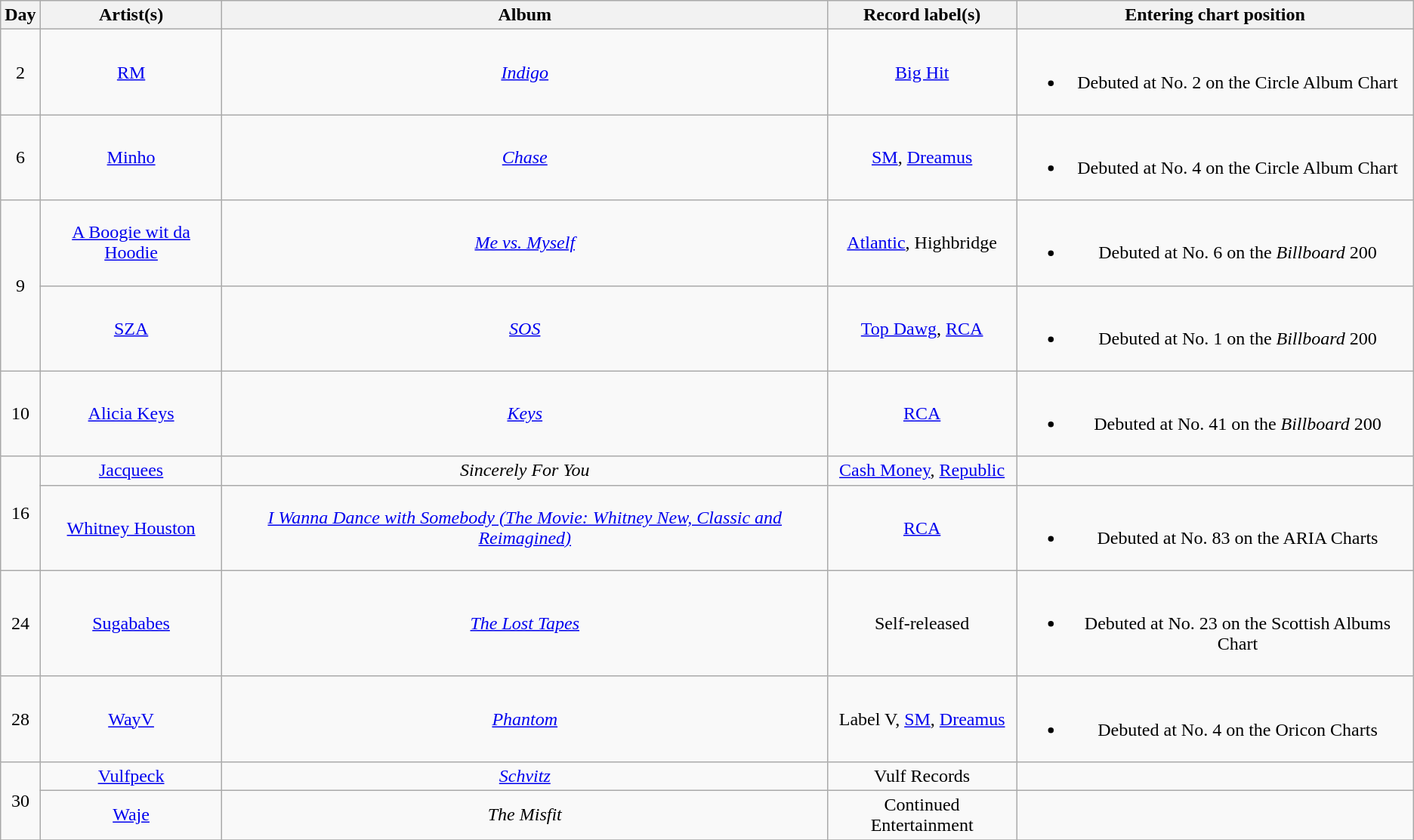<table class="wikitable" style="text-align:center;">
<tr>
<th scope="col">Day</th>
<th scope="col">Artist(s)</th>
<th scope="col">Album</th>
<th scope="col">Record label(s)</th>
<th scope="col">Entering chart position</th>
</tr>
<tr>
<td>2</td>
<td><a href='#'>RM</a></td>
<td><em><a href='#'>Indigo</a></em></td>
<td><a href='#'>Big Hit</a></td>
<td><br><ul><li>Debuted at No. 2 on the Circle Album Chart</li></ul></td>
</tr>
<tr>
<td>6</td>
<td><a href='#'>Minho</a></td>
<td><em><a href='#'>Chase</a></em></td>
<td><a href='#'>SM</a>, <a href='#'>Dreamus</a></td>
<td><br><ul><li>Debuted at No. 4 on the Circle Album Chart</li></ul></td>
</tr>
<tr>
<td rowspan="2">9</td>
<td><a href='#'>A Boogie wit da Hoodie</a></td>
<td><em><a href='#'>Me vs. Myself</a></em></td>
<td><a href='#'>Atlantic</a>, Highbridge</td>
<td><br><ul><li>Debuted at No. 6 on the <em>Billboard</em> 200</li></ul></td>
</tr>
<tr>
<td><a href='#'>SZA</a></td>
<td><em><a href='#'>SOS</a></em></td>
<td><a href='#'>Top Dawg</a>, <a href='#'>RCA</a></td>
<td><br><ul><li>Debuted at No. 1 on the <em>Billboard</em> 200</li></ul></td>
</tr>
<tr>
<td>10</td>
<td><a href='#'>Alicia Keys</a></td>
<td><em><a href='#'>Keys</a></em></td>
<td><a href='#'>RCA</a></td>
<td><br><ul><li>Debuted at No. 41 on the <em>Billboard</em> 200</li></ul></td>
</tr>
<tr>
<td rowspan="2">16</td>
<td><a href='#'>Jacquees</a></td>
<td><em>Sincerely For You</em></td>
<td><a href='#'>Cash Money</a>, <a href='#'>Republic</a></td>
<td></td>
</tr>
<tr>
<td><a href='#'>Whitney Houston</a></td>
<td><a href='#'><em>I Wanna Dance with Somebody (The Movie: Whitney New, Classic and Reimagined)</em></a></td>
<td><a href='#'>RCA</a></td>
<td><br><ul><li>Debuted at No. 83 on the ARIA Charts</li></ul></td>
</tr>
<tr>
<td>24</td>
<td><a href='#'>Sugababes</a></td>
<td><em><a href='#'>The Lost Tapes</a></em></td>
<td>Self-released</td>
<td><br><ul><li>Debuted at No. 23 on the Scottish Albums Chart</li></ul></td>
</tr>
<tr>
<td>28</td>
<td><a href='#'>WayV</a></td>
<td><em><a href='#'>Phantom</a></em></td>
<td>Label V, <a href='#'>SM</a>, <a href='#'>Dreamus</a></td>
<td><br><ul><li>Debuted at No. 4 on the Oricon Charts</li></ul></td>
</tr>
<tr>
<td rowspan="2">30</td>
<td><a href='#'>Vulfpeck</a></td>
<td><em><a href='#'>Schvitz</a></em></td>
<td>Vulf Records</td>
<td></td>
</tr>
<tr>
<td><a href='#'>Waje</a></td>
<td><em>The Misfit</em></td>
<td>Continued Entertainment</td>
<td></td>
</tr>
<tr>
</tr>
</table>
